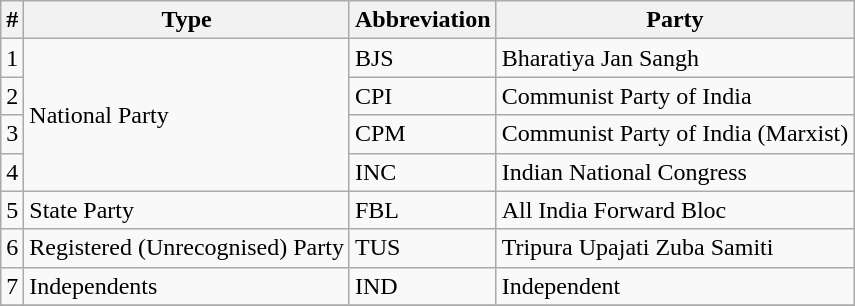<table class="wikitable">
<tr>
<th>#</th>
<th>Type</th>
<th>Abbreviation</th>
<th>Party</th>
</tr>
<tr>
<td>1</td>
<td rowspan="4">National Party</td>
<td>BJS</td>
<td>Bharatiya Jan Sangh</td>
</tr>
<tr>
<td>2</td>
<td>CPI</td>
<td>Communist Party of India</td>
</tr>
<tr>
<td>3</td>
<td>CPM</td>
<td>Communist Party of India (Marxist)</td>
</tr>
<tr>
<td>4</td>
<td>INC</td>
<td>Indian National Congress</td>
</tr>
<tr>
<td>5</td>
<td>State Party</td>
<td>FBL</td>
<td>All India Forward Bloc</td>
</tr>
<tr>
<td>6</td>
<td>Registered (Unrecognised) Party</td>
<td>TUS</td>
<td>Tripura Upajati Zuba Samiti</td>
</tr>
<tr>
<td>7</td>
<td>Independents</td>
<td>IND</td>
<td>Independent</td>
</tr>
<tr>
</tr>
</table>
